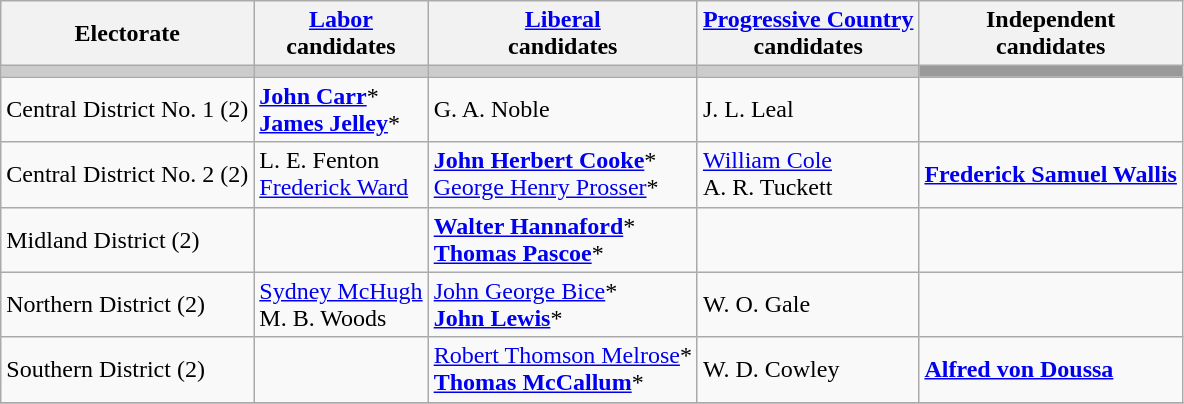<table class="wikitable">
<tr>
<th>Electorate</th>
<th><a href='#'>Labor</a><br> candidates</th>
<th><a href='#'>Liberal</a><br> candidates</th>
<th><a href='#'>Progressive Country</a><br> candidates</th>
<th>Independent <br>candidates</th>
</tr>
<tr bgcolor="#cccccc">
<td></td>
<td></td>
<td></td>
<td></td>
<td bgcolor="#999999"></td>
</tr>
<tr>
<td>Central District No. 1 (2)</td>
<td><strong><a href='#'>John Carr</a></strong>*<br><strong><a href='#'>James Jelley</a></strong>*</td>
<td>G. A. Noble</td>
<td>J. L. Leal</td>
<td></td>
</tr>
<tr>
<td>Central District No. 2 (2)</td>
<td>L. E. Fenton<br><a href='#'>Frederick Ward</a></td>
<td><strong><a href='#'>John Herbert Cooke</a></strong>*<br><a href='#'>George Henry Prosser</a>*</td>
<td><a href='#'>William Cole</a><br>A. R. Tuckett</td>
<td><strong><a href='#'>Frederick Samuel Wallis</a></strong></td>
</tr>
<tr>
<td>Midland District (2)</td>
<td></td>
<td><strong><a href='#'>Walter Hannaford</a></strong>*<br><strong><a href='#'>Thomas Pascoe</a></strong>*</td>
<td></td>
<td></td>
</tr>
<tr>
<td>Northern District (2)</td>
<td><a href='#'>Sydney McHugh</a><br>M. B. Woods</td>
<td><a href='#'>John George Bice</a>*<br><strong><a href='#'>John Lewis</a></strong>*</td>
<td>W. O. Gale</td>
<td></td>
</tr>
<tr>
<td>Southern District (2)</td>
<td></td>
<td><a href='#'>Robert Thomson Melrose</a>*<br><strong><a href='#'>Thomas McCallum</a></strong>*</td>
<td>W. D. Cowley</td>
<td><strong><a href='#'>Alfred von Doussa</a></strong></td>
</tr>
<tr>
</tr>
</table>
